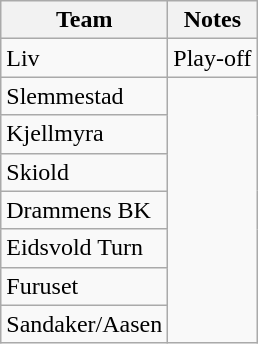<table class="wikitable">
<tr>
<th>Team</th>
<th>Notes</th>
</tr>
<tr>
<td>Liv</td>
<td>Play-off</td>
</tr>
<tr>
<td>Slemmestad</td>
</tr>
<tr>
<td>Kjellmyra</td>
</tr>
<tr>
<td>Skiold</td>
</tr>
<tr>
<td>Drammens BK</td>
</tr>
<tr>
<td>Eidsvold Turn</td>
</tr>
<tr>
<td>Furuset</td>
</tr>
<tr>
<td>Sandaker/Aasen</td>
</tr>
</table>
